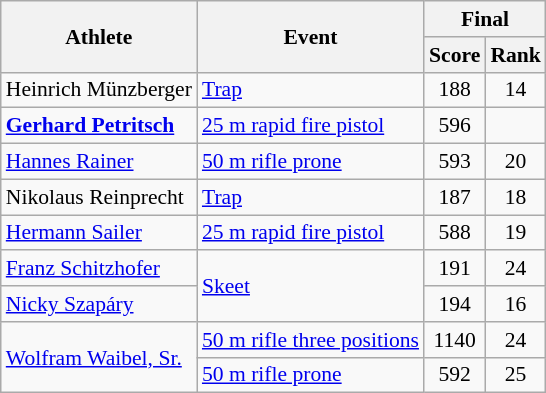<table class="wikitable" style="font-size:90%">
<tr>
<th rowspan="2">Athlete</th>
<th rowspan="2">Event</th>
<th colspan="2">Final</th>
</tr>
<tr>
<th>Score</th>
<th>Rank</th>
</tr>
<tr>
<td>Heinrich Münzberger</td>
<td><a href='#'>Trap</a></td>
<td align="center">188</td>
<td align="center">14</td>
</tr>
<tr>
<td><strong><a href='#'>Gerhard Petritsch</a></strong></td>
<td><a href='#'>25 m rapid fire pistol</a></td>
<td align="center">596</td>
<td align="center"></td>
</tr>
<tr>
<td><a href='#'>Hannes Rainer</a></td>
<td><a href='#'>50 m rifle prone</a></td>
<td align="center">593</td>
<td align="center">20</td>
</tr>
<tr>
<td>Nikolaus Reinprecht</td>
<td><a href='#'>Trap</a></td>
<td align="center">187</td>
<td align="center">18</td>
</tr>
<tr>
<td><a href='#'>Hermann Sailer</a></td>
<td><a href='#'>25 m rapid fire pistol</a></td>
<td align="center">588</td>
<td align="center">19</td>
</tr>
<tr>
<td><a href='#'>Franz Schitzhofer</a></td>
<td rowspan=2><a href='#'>Skeet</a></td>
<td align="center">191</td>
<td align="center">24</td>
</tr>
<tr>
<td><a href='#'>Nicky Szapáry</a></td>
<td align="center">194</td>
<td align="center">16</td>
</tr>
<tr>
<td rowspan=2><a href='#'>Wolfram Waibel, Sr.</a></td>
<td><a href='#'>50 m rifle three positions</a></td>
<td align="center">1140</td>
<td align="center">24</td>
</tr>
<tr>
<td><a href='#'>50 m rifle prone</a></td>
<td align="center">592</td>
<td align="center">25</td>
</tr>
</table>
